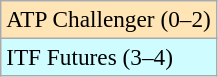<table class=wikitable style=font-size:97%>
<tr bgcolor=moccasin>
<td>ATP Challenger (0–2)</td>
</tr>
<tr bgcolor=cffcff>
<td>ITF Futures (3–4)</td>
</tr>
</table>
